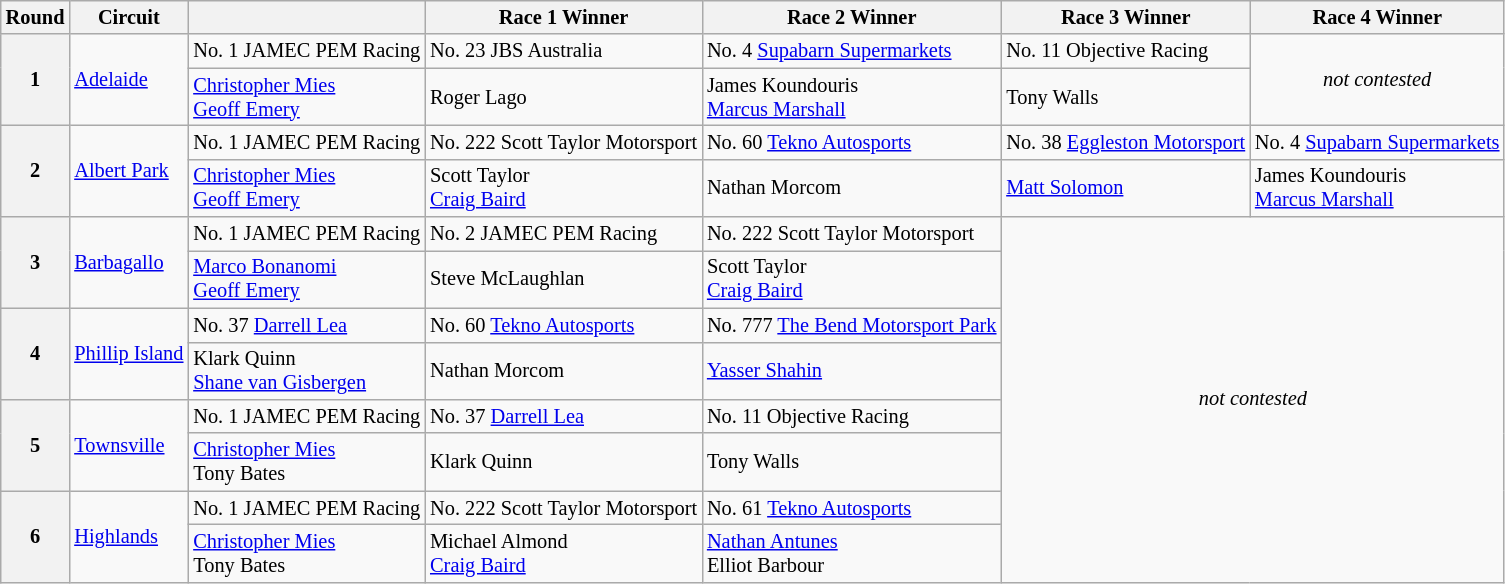<table class="wikitable" style="font-size: 85%;">
<tr>
<th>Round</th>
<th>Circuit</th>
<th></th>
<th>Race 1 Winner</th>
<th>Race 2 Winner</th>
<th>Race 3 Winner</th>
<th>Race 4 Winner</th>
</tr>
<tr>
<th rowspan=2>1</th>
<td rowspan=2><a href='#'>Adelaide</a></td>
<td>No. 1 JAMEC PEM Racing</td>
<td>No. 23 JBS Australia</td>
<td>No. 4 <a href='#'>Supabarn Supermarkets</a></td>
<td>No. 11 Objective Racing</td>
<td rowspan=2 align=center><em>not contested</em></td>
</tr>
<tr>
<td> <a href='#'>Christopher Mies</a><br> <a href='#'>Geoff Emery</a></td>
<td> Roger Lago</td>
<td> James Koundouris<br> <a href='#'>Marcus Marshall</a></td>
<td> Tony Walls</td>
</tr>
<tr>
<th rowspan=2>2</th>
<td rowspan=2><a href='#'>Albert Park</a></td>
<td>No. 1 JAMEC PEM Racing</td>
<td>No. 222 Scott Taylor Motorsport</td>
<td>No. 60 <a href='#'>Tekno Autosports</a></td>
<td>No. 38 <a href='#'>Eggleston Motorsport</a></td>
<td>No. 4 <a href='#'>Supabarn Supermarkets</a></td>
</tr>
<tr>
<td> <a href='#'>Christopher Mies</a><br> <a href='#'>Geoff Emery</a></td>
<td> Scott Taylor<br> <a href='#'>Craig Baird</a></td>
<td> Nathan Morcom</td>
<td> <a href='#'>Matt Solomon</a></td>
<td> James Koundouris<br> <a href='#'>Marcus Marshall</a></td>
</tr>
<tr>
<th rowspan=2>3</th>
<td rowspan=2><a href='#'>Barbagallo</a></td>
<td>No. 1 JAMEC PEM Racing</td>
<td>No. 2 JAMEC PEM Racing</td>
<td>No. 222 Scott Taylor Motorsport</td>
<td rowspan=8 colspan=2 align=center><em>not contested</em></td>
</tr>
<tr>
<td> <a href='#'>Marco Bonanomi</a><br>  <a href='#'>Geoff Emery</a></td>
<td> Steve McLaughlan</td>
<td> Scott Taylor<br> <a href='#'>Craig Baird</a></td>
</tr>
<tr>
<th rowspan=2>4</th>
<td rowspan=2><a href='#'>Phillip Island</a></td>
<td>No. 37 <a href='#'>Darrell Lea</a></td>
<td>No. 60 <a href='#'>Tekno Autosports</a></td>
<td>No. 777 <a href='#'>The Bend Motorsport Park</a></td>
</tr>
<tr>
<td> Klark Quinn<br> <a href='#'>Shane van Gisbergen</a></td>
<td> Nathan Morcom</td>
<td> <a href='#'>Yasser Shahin</a></td>
</tr>
<tr>
<th rowspan=2>5</th>
<td rowspan=2><a href='#'>Townsville</a></td>
<td>No. 1 JAMEC PEM Racing</td>
<td>No. 37 <a href='#'>Darrell Lea</a></td>
<td>No. 11 Objective Racing</td>
</tr>
<tr>
<td> <a href='#'>Christopher Mies</a><br> Tony Bates</td>
<td> Klark Quinn</td>
<td> Tony Walls</td>
</tr>
<tr>
<th rowspan=2>6</th>
<td rowspan=2><a href='#'>Highlands</a></td>
<td>No. 1 JAMEC PEM Racing</td>
<td>No. 222 Scott Taylor Motorsport</td>
<td>No. 61 <a href='#'>Tekno Autosports</a></td>
</tr>
<tr>
<td> <a href='#'>Christopher Mies</a><br> Tony Bates</td>
<td> Michael Almond<br> <a href='#'>Craig Baird</a></td>
<td> <a href='#'>Nathan Antunes</a><br> Elliot Barbour</td>
</tr>
</table>
